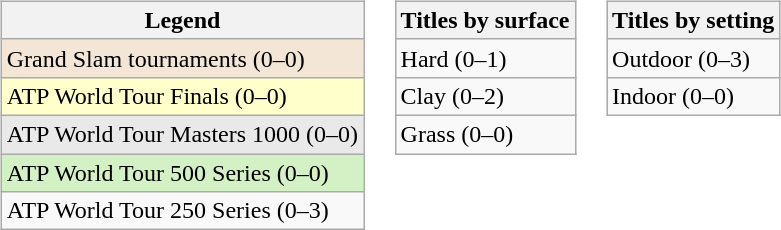<table>
<tr valign="top">
<td><br><table class="wikitable">
<tr>
<th>Legend</th>
</tr>
<tr style="background:#f3e6d7;">
<td>Grand Slam tournaments (0–0)</td>
</tr>
<tr style="background:#ffffcc;">
<td>ATP World Tour Finals (0–0)</td>
</tr>
<tr style="background:#e9e9e9;">
<td>ATP World Tour Masters 1000 (0–0)</td>
</tr>
<tr style="background:#d4f1c5;">
<td>ATP World Tour 500 Series (0–0)</td>
</tr>
<tr>
<td>ATP World Tour 250 Series (0–3)</td>
</tr>
</table>
</td>
<td><br><table class="wikitable">
<tr>
<th>Titles by surface</th>
</tr>
<tr>
<td>Hard (0–1)</td>
</tr>
<tr>
<td>Clay (0–2)</td>
</tr>
<tr>
<td>Grass (0–0)</td>
</tr>
</table>
</td>
<td><br><table class="wikitable">
<tr>
<th>Titles by setting</th>
</tr>
<tr>
<td>Outdoor (0–3)</td>
</tr>
<tr>
<td>Indoor (0–0)</td>
</tr>
</table>
</td>
</tr>
</table>
